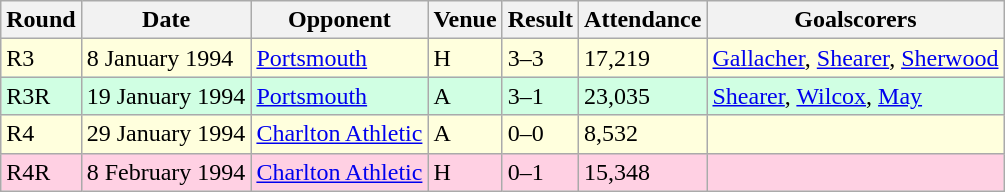<table class="wikitable">
<tr>
<th>Round</th>
<th>Date</th>
<th>Opponent</th>
<th>Venue</th>
<th>Result</th>
<th>Attendance</th>
<th>Goalscorers</th>
</tr>
<tr style="background-color: #ffffdd;">
<td>R3</td>
<td>8 January 1994</td>
<td><a href='#'>Portsmouth</a></td>
<td>H</td>
<td>3–3</td>
<td>17,219</td>
<td><a href='#'>Gallacher</a>, <a href='#'>Shearer</a>, <a href='#'>Sherwood</a></td>
</tr>
<tr style="background-color: #d0ffe3;">
<td>R3R</td>
<td>19 January 1994</td>
<td><a href='#'>Portsmouth</a></td>
<td>A</td>
<td>3–1</td>
<td>23,035</td>
<td><a href='#'>Shearer</a>, <a href='#'>Wilcox</a>, <a href='#'>May</a></td>
</tr>
<tr style="background-color: #ffffdd;">
<td>R4</td>
<td>29 January 1994</td>
<td><a href='#'>Charlton Athletic</a></td>
<td>A</td>
<td>0–0</td>
<td>8,532</td>
<td></td>
</tr>
<tr style="background-color: #ffd0e3;">
<td>R4R</td>
<td>8 February 1994</td>
<td><a href='#'>Charlton Athletic</a></td>
<td>H</td>
<td>0–1</td>
<td>15,348</td>
<td></td>
</tr>
</table>
